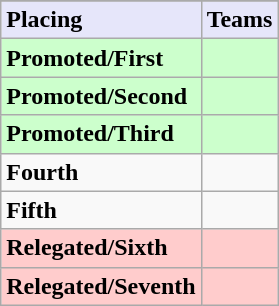<table class=wikitable>
<tr>
</tr>
<tr style="background: #E6E6FA;">
<td><strong>Placing</strong></td>
<td style="text-align:center"><strong>Teams</strong></td>
</tr>
<tr style="background: #ccffcc;">
<td><strong>Promoted/First</strong></td>
<td><strong></strong></td>
</tr>
<tr style="background: #ccffcc;">
<td><strong>Promoted/Second</strong></td>
<td><strong></strong></td>
</tr>
<tr style="background: #ccffcc;">
<td><strong>Promoted/Third</strong></td>
<td><strong></strong></td>
</tr>
<tr>
<td><strong>Fourth</strong></td>
<td></td>
</tr>
<tr>
<td><strong>Fifth</strong></td>
<td></td>
</tr>
<tr style="background: #ffcccc;">
<td><strong>Relegated/Sixth</strong></td>
<td><em></em></td>
</tr>
<tr style="background: #ffcccc;">
<td><strong>Relegated/Seventh</strong></td>
<td><em></em></td>
</tr>
</table>
